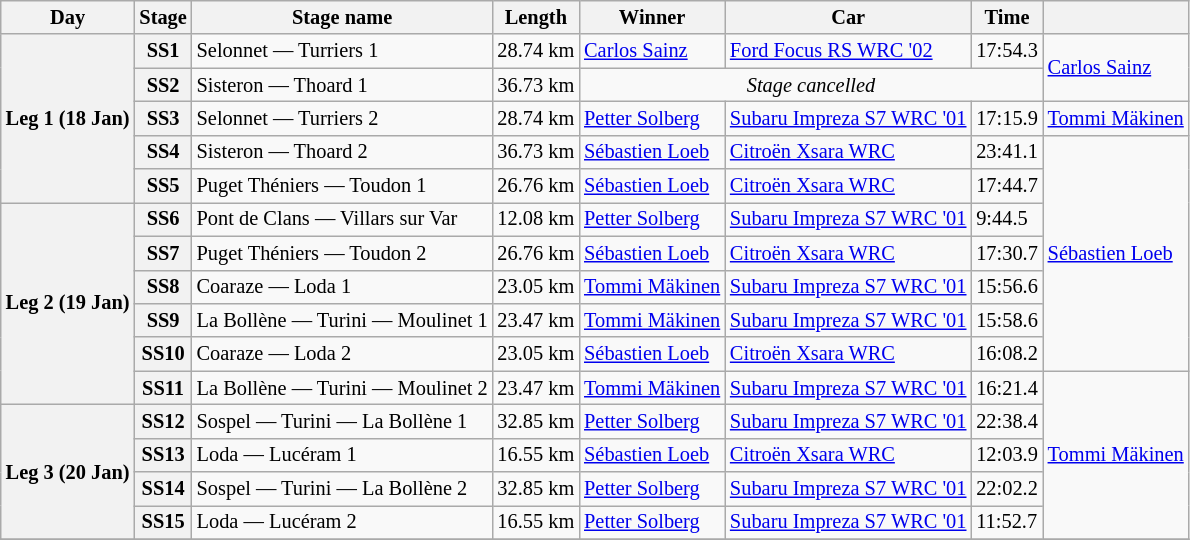<table class="wikitable" style="font-size: 85%;">
<tr>
<th>Day</th>
<th>Stage</th>
<th>Stage name</th>
<th>Length</th>
<th>Winner</th>
<th>Car</th>
<th>Time</th>
<th></th>
</tr>
<tr>
<th rowspan="5">Leg 1 (18 Jan)</th>
<th>SS1</th>
<td>Selonnet — Turriers 1</td>
<td align="center">28.74 km</td>
<td> <a href='#'>Carlos Sainz</a></td>
<td><a href='#'>Ford Focus RS WRC '02</a></td>
<td>17:54.3</td>
<td rowspan="2"> <a href='#'>Carlos Sainz</a></td>
</tr>
<tr>
<th>SS2</th>
<td>Sisteron — Thoard 1</td>
<td align="center">36.73 km</td>
<td colspan="3" align="center"><em>Stage cancelled</em></td>
</tr>
<tr>
<th>SS3</th>
<td>Selonnet — Turriers 2</td>
<td align="center">28.74 km</td>
<td> <a href='#'>Petter Solberg</a></td>
<td><a href='#'>Subaru Impreza S7 WRC '01</a></td>
<td>17:15.9</td>
<td rowspan="1"> <a href='#'>Tommi Mäkinen</a></td>
</tr>
<tr>
<th>SS4</th>
<td>Sisteron — Thoard 2</td>
<td align="center">36.73 km</td>
<td> <a href='#'>Sébastien Loeb</a></td>
<td><a href='#'>Citroën Xsara WRC</a></td>
<td>23:41.1</td>
<td rowspan="7"> <a href='#'>Sébastien Loeb</a></td>
</tr>
<tr>
<th>SS5</th>
<td>Puget Théniers — Toudon 1</td>
<td align="center">26.76 km</td>
<td> <a href='#'>Sébastien Loeb</a></td>
<td><a href='#'>Citroën Xsara WRC</a></td>
<td>17:44.7</td>
</tr>
<tr>
<th rowspan="6">Leg 2 (19 Jan)</th>
<th>SS6</th>
<td>Pont de Clans — Villars sur Var</td>
<td align="center">12.08 km</td>
<td> <a href='#'>Petter Solberg</a></td>
<td><a href='#'>Subaru Impreza S7 WRC '01</a></td>
<td>9:44.5</td>
</tr>
<tr>
<th>SS7</th>
<td>Puget Théniers — Toudon 2</td>
<td align="center">26.76 km</td>
<td> <a href='#'>Sébastien Loeb</a></td>
<td><a href='#'>Citroën Xsara WRC</a></td>
<td>17:30.7</td>
</tr>
<tr>
<th>SS8</th>
<td>Coaraze — Loda 1</td>
<td align="center">23.05 km</td>
<td> <a href='#'>Tommi Mäkinen</a></td>
<td><a href='#'>Subaru Impreza S7 WRC '01</a></td>
<td>15:56.6</td>
</tr>
<tr>
<th>SS9</th>
<td>La Bollène — Turini — Moulinet 1</td>
<td align="center">23.47 km</td>
<td> <a href='#'>Tommi Mäkinen</a></td>
<td><a href='#'>Subaru Impreza S7 WRC '01</a></td>
<td>15:58.6</td>
</tr>
<tr>
<th>SS10</th>
<td>Coaraze — Loda 2</td>
<td align="center">23.05 km</td>
<td> <a href='#'>Sébastien Loeb</a></td>
<td><a href='#'>Citroën Xsara WRC</a></td>
<td>16:08.2</td>
</tr>
<tr>
<th>SS11</th>
<td>La Bollène — Turini — Moulinet 2</td>
<td align="center">23.47 km</td>
<td> <a href='#'>Tommi Mäkinen</a></td>
<td><a href='#'>Subaru Impreza S7 WRC '01</a></td>
<td>16:21.4</td>
<td rowspan="5"> <a href='#'>Tommi Mäkinen</a></td>
</tr>
<tr>
<th rowspan="4">Leg 3 (20 Jan)</th>
<th>SS12</th>
<td>Sospel — Turini — La Bollène 1</td>
<td align="center">32.85 km</td>
<td> <a href='#'>Petter Solberg</a></td>
<td><a href='#'>Subaru Impreza S7 WRC '01</a></td>
<td>22:38.4</td>
</tr>
<tr>
<th>SS13</th>
<td>Loda — Lucéram 1</td>
<td align="center">16.55 km</td>
<td> <a href='#'>Sébastien Loeb</a></td>
<td><a href='#'>Citroën Xsara WRC</a></td>
<td>12:03.9</td>
</tr>
<tr>
<th>SS14</th>
<td>Sospel — Turini — La Bollène 2</td>
<td align="center">32.85 km</td>
<td> <a href='#'>Petter Solberg</a></td>
<td><a href='#'>Subaru Impreza S7 WRC '01</a></td>
<td>22:02.2</td>
</tr>
<tr>
<th>SS15</th>
<td>Loda — Lucéram 2</td>
<td align="center">16.55 km</td>
<td> <a href='#'>Petter Solberg</a></td>
<td><a href='#'>Subaru Impreza S7 WRC '01</a></td>
<td>11:52.7</td>
</tr>
<tr>
</tr>
</table>
